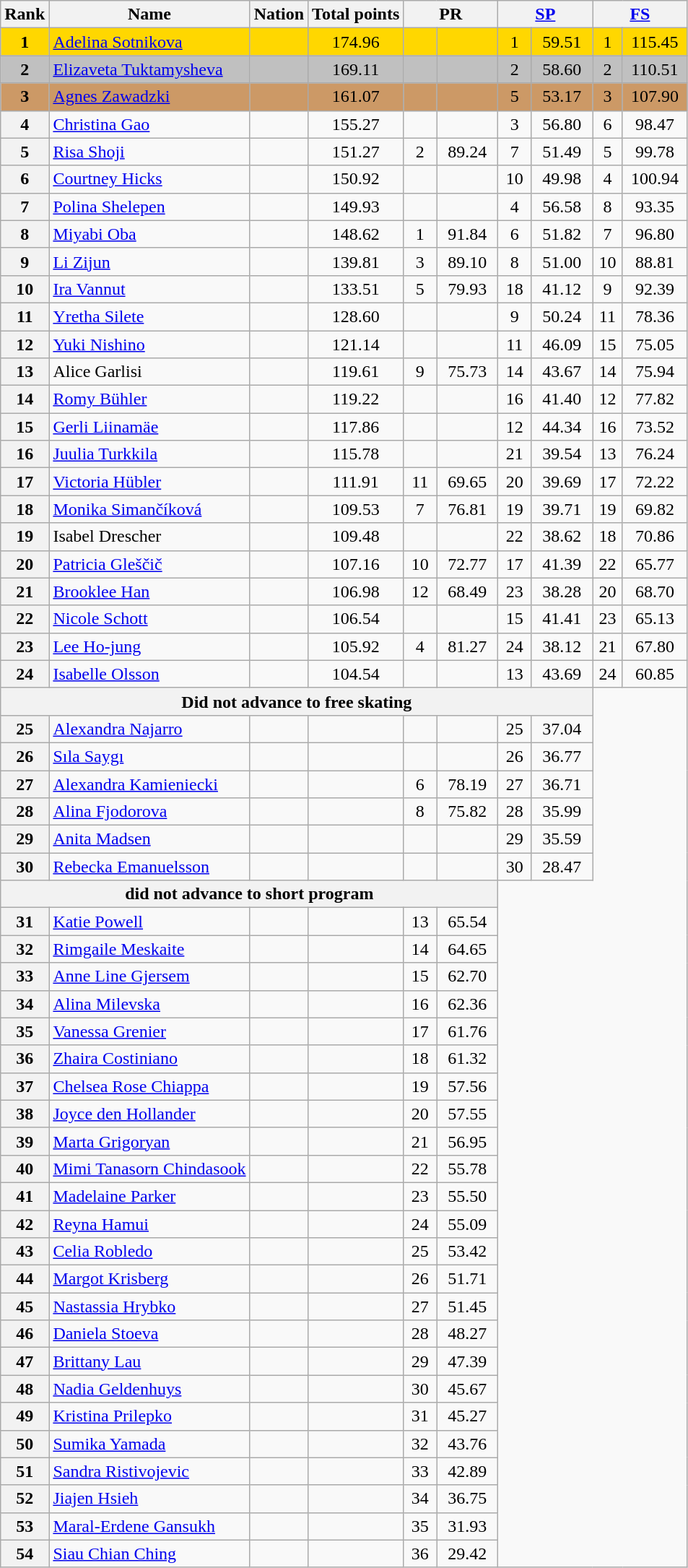<table class="wikitable">
<tr>
<th>Rank</th>
<th>Name</th>
<th>Nation</th>
<th>Total points</th>
<th colspan="2" width="80px">PR</th>
<th colspan="2" width="80px"><a href='#'>SP</a></th>
<th colspan="2" width="80px"><a href='#'>FS</a></th>
</tr>
<tr bgcolor="gold">
<td align="center"><strong>1</strong></td>
<td><a href='#'>Adelina Sotnikova</a></td>
<td></td>
<td align="center">174.96</td>
<td align="center"></td>
<td align="center"></td>
<td align="center">1</td>
<td align="center">59.51</td>
<td align="center">1</td>
<td align="center">115.45</td>
</tr>
<tr bgcolor="silver">
<td align="center"><strong>2</strong></td>
<td><a href='#'>Elizaveta Tuktamysheva</a></td>
<td></td>
<td align="center">169.11</td>
<td align="center"></td>
<td align="center"></td>
<td align="center">2</td>
<td align="center">58.60</td>
<td align="center">2</td>
<td align="center">110.51</td>
</tr>
<tr bgcolor="cc9966">
<td align="center"><strong>3</strong></td>
<td><a href='#'>Agnes Zawadzki</a></td>
<td></td>
<td align="center">161.07</td>
<td align="center"></td>
<td align="center"></td>
<td align="center">5</td>
<td align="center">53.17</td>
<td align="center">3</td>
<td align="center">107.90</td>
</tr>
<tr>
<th>4</th>
<td><a href='#'>Christina Gao</a></td>
<td></td>
<td align="center">155.27</td>
<td align="center"></td>
<td align="center"></td>
<td align="center">3</td>
<td align="center">56.80</td>
<td align="center">6</td>
<td align="center">98.47</td>
</tr>
<tr>
<th>5</th>
<td><a href='#'>Risa Shoji</a></td>
<td></td>
<td align="center">151.27</td>
<td align="center">2</td>
<td align="center">89.24</td>
<td align="center">7</td>
<td align="center">51.49</td>
<td align="center">5</td>
<td align="center">99.78</td>
</tr>
<tr>
<th>6</th>
<td><a href='#'>Courtney Hicks</a></td>
<td></td>
<td align="center">150.92</td>
<td align="center"></td>
<td align="center"></td>
<td align="center">10</td>
<td align="center">49.98</td>
<td align="center">4</td>
<td align="center">100.94</td>
</tr>
<tr>
<th>7</th>
<td><a href='#'>Polina Shelepen</a></td>
<td></td>
<td align="center">149.93</td>
<td align="center"></td>
<td align="center"></td>
<td align="center">4</td>
<td align="center">56.58</td>
<td align="center">8</td>
<td align="center">93.35</td>
</tr>
<tr>
<th>8</th>
<td><a href='#'>Miyabi Oba</a></td>
<td></td>
<td align="center">148.62</td>
<td align="center">1</td>
<td align="center">91.84</td>
<td align="center">6</td>
<td align="center">51.82</td>
<td align="center">7</td>
<td align="center">96.80</td>
</tr>
<tr>
<th>9</th>
<td><a href='#'>Li Zijun</a></td>
<td></td>
<td align="center">139.81</td>
<td align="center">3</td>
<td align="center">89.10</td>
<td align="center">8</td>
<td align="center">51.00</td>
<td align="center">10</td>
<td align="center">88.81</td>
</tr>
<tr>
<th>10</th>
<td><a href='#'>Ira Vannut</a></td>
<td></td>
<td align="center">133.51</td>
<td align="center">5</td>
<td align="center">79.93</td>
<td align="center">18</td>
<td align="center">41.12</td>
<td align="center">9</td>
<td align="center">92.39</td>
</tr>
<tr>
<th>11</th>
<td><a href='#'>Yretha Silete</a></td>
<td></td>
<td align="center">128.60</td>
<td align="center"></td>
<td align="center"></td>
<td align="center">9</td>
<td align="center">50.24</td>
<td align="center">11</td>
<td align="center">78.36</td>
</tr>
<tr>
<th>12</th>
<td><a href='#'>Yuki Nishino</a></td>
<td></td>
<td align="center">121.14</td>
<td align="center"></td>
<td align="center"></td>
<td align="center">11</td>
<td align="center">46.09</td>
<td align="center">15</td>
<td align="center">75.05</td>
</tr>
<tr>
<th>13</th>
<td>Alice Garlisi</td>
<td></td>
<td align="center">119.61</td>
<td align="center">9</td>
<td align="center">75.73</td>
<td align="center">14</td>
<td align="center">43.67</td>
<td align="center">14</td>
<td align="center">75.94</td>
</tr>
<tr>
<th>14</th>
<td><a href='#'>Romy Bühler</a></td>
<td></td>
<td align="center">119.22</td>
<td align="center"></td>
<td align="center"></td>
<td align="center">16</td>
<td align="center">41.40</td>
<td align="center">12</td>
<td align="center">77.82</td>
</tr>
<tr>
<th>15</th>
<td><a href='#'>Gerli Liinamäe</a></td>
<td></td>
<td align="center">117.86</td>
<td align="center"></td>
<td align="center"></td>
<td align="center">12</td>
<td align="center">44.34</td>
<td align="center">16</td>
<td align="center">73.52</td>
</tr>
<tr>
<th>16</th>
<td><a href='#'>Juulia Turkkila</a></td>
<td></td>
<td align="center">115.78</td>
<td align="center"></td>
<td align="center"></td>
<td align="center">21</td>
<td align="center">39.54</td>
<td align="center">13</td>
<td align="center">76.24</td>
</tr>
<tr>
<th>17</th>
<td><a href='#'>Victoria Hübler</a></td>
<td></td>
<td align="center">111.91</td>
<td align="center">11</td>
<td align="center">69.65</td>
<td align="center">20</td>
<td align="center">39.69</td>
<td align="center">17</td>
<td align="center">72.22</td>
</tr>
<tr>
<th>18</th>
<td><a href='#'>Monika Simančíková</a></td>
<td></td>
<td align="center">109.53</td>
<td align="center">7</td>
<td align="center">76.81</td>
<td align="center">19</td>
<td align="center">39.71</td>
<td align="center">19</td>
<td align="center">69.82</td>
</tr>
<tr>
<th>19</th>
<td>Isabel Drescher</td>
<td></td>
<td align="center">109.48</td>
<td align="center"></td>
<td align="center"></td>
<td align="center">22</td>
<td align="center">38.62</td>
<td align="center">18</td>
<td align="center">70.86</td>
</tr>
<tr>
<th>20</th>
<td><a href='#'>Patricia Gleščič</a></td>
<td></td>
<td align="center">107.16</td>
<td align="center">10</td>
<td align="center">72.77</td>
<td align="center">17</td>
<td align="center">41.39</td>
<td align="center">22</td>
<td align="center">65.77</td>
</tr>
<tr>
<th>21</th>
<td><a href='#'>Brooklee Han</a></td>
<td></td>
<td align="center">106.98</td>
<td align="center">12</td>
<td align="center">68.49</td>
<td align="center">23</td>
<td align="center">38.28</td>
<td align="center">20</td>
<td align="center">68.70</td>
</tr>
<tr>
<th>22</th>
<td><a href='#'>Nicole Schott</a></td>
<td></td>
<td align="center">106.54</td>
<td align="center"></td>
<td align="center"></td>
<td align="center">15</td>
<td align="center">41.41</td>
<td align="center">23</td>
<td align="center">65.13</td>
</tr>
<tr>
<th>23</th>
<td><a href='#'>Lee Ho-jung</a></td>
<td></td>
<td align="center">105.92</td>
<td align="center">4</td>
<td align="center">81.27</td>
<td align="center">24</td>
<td align="center">38.12</td>
<td align="center">21</td>
<td align="center">67.80</td>
</tr>
<tr>
<th>24</th>
<td><a href='#'>Isabelle Olsson</a></td>
<td></td>
<td align="center">104.54</td>
<td align="center"></td>
<td align="center"></td>
<td align="center">13</td>
<td align="center">43.69</td>
<td align="center">24</td>
<td align="center">60.85</td>
</tr>
<tr>
<th colspan=8>Did not advance to free skating</th>
</tr>
<tr>
<th>25</th>
<td><a href='#'>Alexandra Najarro</a></td>
<td></td>
<td align="center"></td>
<td align="center"></td>
<td align="center"></td>
<td align="center">25</td>
<td align="center">37.04</td>
</tr>
<tr>
<th>26</th>
<td><a href='#'>Sıla Saygı</a></td>
<td></td>
<td align="center"></td>
<td align="center"></td>
<td align="center"></td>
<td align="center">26</td>
<td align="center">36.77</td>
</tr>
<tr>
<th>27</th>
<td><a href='#'>Alexandra Kamieniecki</a></td>
<td></td>
<td align="center"></td>
<td align="center">6</td>
<td align="center">78.19</td>
<td align="center">27</td>
<td align="center">36.71</td>
</tr>
<tr>
<th>28</th>
<td><a href='#'>Alina Fjodorova</a></td>
<td></td>
<td align="center"></td>
<td align="center">8</td>
<td align="center">75.82</td>
<td align="center">28</td>
<td align="center">35.99</td>
</tr>
<tr>
<th>29</th>
<td><a href='#'>Anita Madsen</a></td>
<td></td>
<td align="center"></td>
<td align="center"></td>
<td align="center"></td>
<td align="center">29</td>
<td align="center">35.59</td>
</tr>
<tr>
<th>30</th>
<td><a href='#'>Rebecka Emanuelsson</a></td>
<td></td>
<td align="center"></td>
<td align="center"></td>
<td align="center"></td>
<td align="center">30</td>
<td align="center">28.47</td>
</tr>
<tr>
<th colspan=6>did not advance to short program</th>
</tr>
<tr>
<th>31</th>
<td><a href='#'>Katie Powell</a></td>
<td></td>
<td align="center"></td>
<td align="center">13</td>
<td align="center">65.54</td>
</tr>
<tr>
<th>32</th>
<td><a href='#'>Rimgaile Meskaite</a></td>
<td></td>
<td align="center"></td>
<td align="center">14</td>
<td align="center">64.65</td>
</tr>
<tr>
<th>33</th>
<td><a href='#'>Anne Line Gjersem</a></td>
<td></td>
<td align="center"></td>
<td align="center">15</td>
<td align="center">62.70</td>
</tr>
<tr>
<th>34</th>
<td><a href='#'>Alina Milevska</a></td>
<td></td>
<td align="center"></td>
<td align="center">16</td>
<td align="center">62.36</td>
</tr>
<tr>
<th>35</th>
<td><a href='#'>Vanessa Grenier</a></td>
<td></td>
<td align="center"></td>
<td align="center">17</td>
<td align="center">61.76</td>
</tr>
<tr>
<th>36</th>
<td><a href='#'>Zhaira Costiniano</a></td>
<td></td>
<td align="center"></td>
<td align="center">18</td>
<td align="center">61.32</td>
</tr>
<tr>
<th>37</th>
<td><a href='#'>Chelsea Rose Chiappa</a></td>
<td></td>
<td align="center"></td>
<td align="center">19</td>
<td align="center">57.56</td>
</tr>
<tr>
<th>38</th>
<td><a href='#'>Joyce den Hollander</a></td>
<td></td>
<td align="center"></td>
<td align="center">20</td>
<td align="center">57.55</td>
</tr>
<tr>
<th>39</th>
<td><a href='#'>Marta Grigoryan</a></td>
<td></td>
<td align="center"></td>
<td align="center">21</td>
<td align="center">56.95</td>
</tr>
<tr>
<th>40</th>
<td><a href='#'>Mimi Tanasorn Chindasook</a></td>
<td></td>
<td align="center"></td>
<td align="center">22</td>
<td align="center">55.78</td>
</tr>
<tr>
<th>41</th>
<td><a href='#'>Madelaine Parker</a></td>
<td></td>
<td align="center"></td>
<td align="center">23</td>
<td align="center">55.50</td>
</tr>
<tr>
<th>42</th>
<td><a href='#'>Reyna Hamui</a></td>
<td></td>
<td align="center"></td>
<td align="center">24</td>
<td align="center">55.09</td>
</tr>
<tr>
<th>43</th>
<td><a href='#'>Celia Robledo</a></td>
<td></td>
<td align="center"></td>
<td align="center">25</td>
<td align="center">53.42</td>
</tr>
<tr>
<th>44</th>
<td><a href='#'>Margot Krisberg</a></td>
<td></td>
<td align="center"></td>
<td align="center">26</td>
<td align="center">51.71</td>
</tr>
<tr>
<th>45</th>
<td><a href='#'>Nastassia Hrybko</a></td>
<td></td>
<td align="center"></td>
<td align="center">27</td>
<td align="center">51.45</td>
</tr>
<tr>
<th>46</th>
<td><a href='#'>Daniela Stoeva</a></td>
<td></td>
<td align="center"></td>
<td align="center">28</td>
<td align="center">48.27</td>
</tr>
<tr>
<th>47</th>
<td><a href='#'>Brittany Lau</a></td>
<td></td>
<td align="center"></td>
<td align="center">29</td>
<td align="center">47.39</td>
</tr>
<tr>
<th>48</th>
<td><a href='#'>Nadia Geldenhuys</a></td>
<td></td>
<td align="center"></td>
<td align="center">30</td>
<td align="center">45.67</td>
</tr>
<tr>
<th>49</th>
<td><a href='#'>Kristina Prilepko</a></td>
<td></td>
<td align="center"></td>
<td align="center">31</td>
<td align="center">45.27</td>
</tr>
<tr>
<th>50</th>
<td><a href='#'>Sumika Yamada</a></td>
<td></td>
<td align="center"></td>
<td align="center">32</td>
<td align="center">43.76</td>
</tr>
<tr>
<th>51</th>
<td><a href='#'>Sandra Ristivojevic</a></td>
<td></td>
<td align="center"></td>
<td align="center">33</td>
<td align="center">42.89</td>
</tr>
<tr>
<th>52</th>
<td><a href='#'>Jiajen Hsieh</a></td>
<td></td>
<td align="center"></td>
<td align="center">34</td>
<td align="center">36.75</td>
</tr>
<tr>
<th>53</th>
<td><a href='#'>Maral-Erdene Gansukh</a></td>
<td></td>
<td align="center"></td>
<td align="center">35</td>
<td align="center">31.93</td>
</tr>
<tr>
<th>54</th>
<td><a href='#'>Siau Chian Ching</a></td>
<td></td>
<td align="center"></td>
<td align="center">36</td>
<td align="center">29.42</td>
</tr>
</table>
